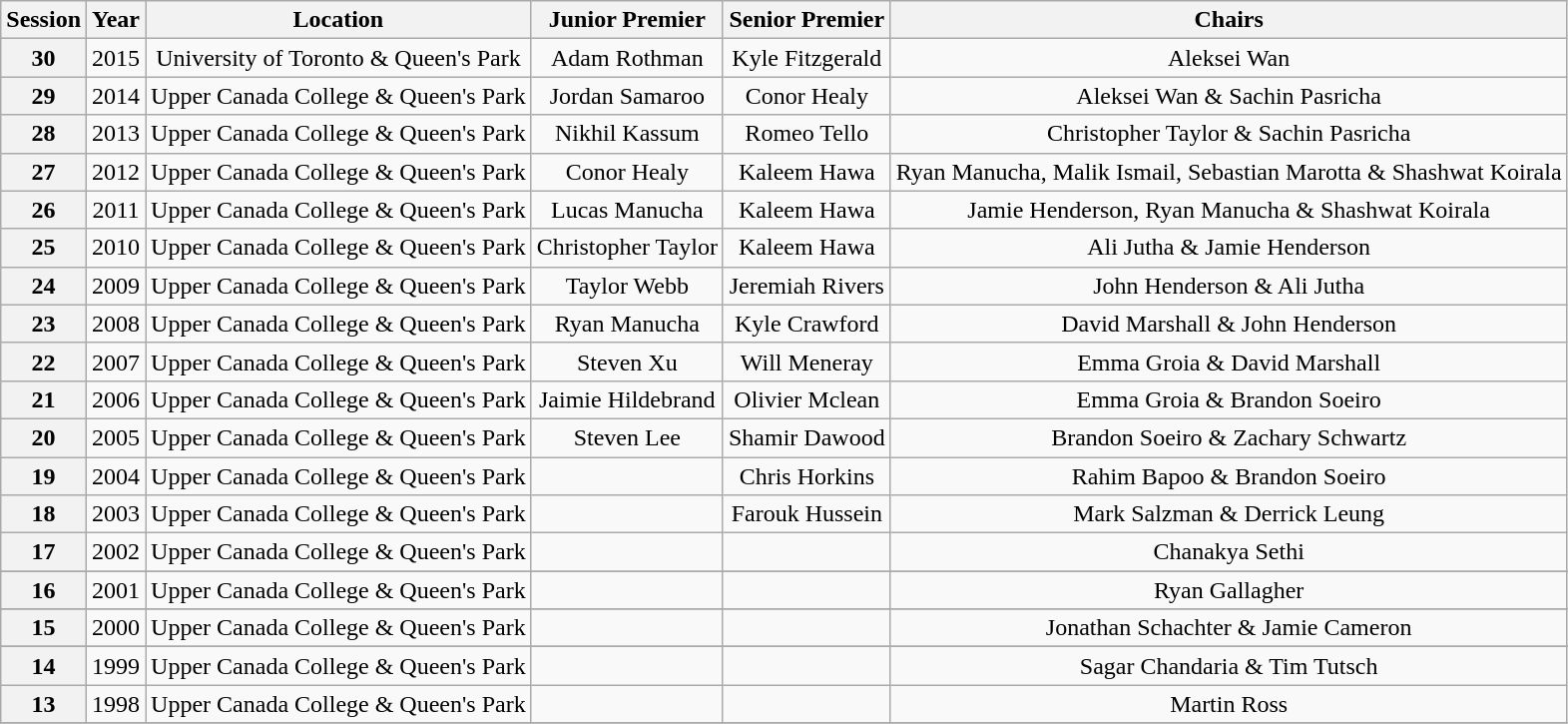<table class="wikitable" style="text-align:center">
<tr>
<th>Session</th>
<th>Year</th>
<th>Location</th>
<th>Junior Premier</th>
<th>Senior Premier</th>
<th>Chairs</th>
</tr>
<tr>
<th>30</th>
<td>2015</td>
<td>University of Toronto & Queen's Park</td>
<td>Adam Rothman</td>
<td>Kyle Fitzgerald</td>
<td>Aleksei Wan</td>
</tr>
<tr>
<th>29</th>
<td>2014</td>
<td>Upper Canada College & Queen's Park</td>
<td>Jordan Samaroo</td>
<td>Conor Healy</td>
<td>Aleksei Wan & Sachin Pasricha</td>
</tr>
<tr>
<th>28</th>
<td>2013</td>
<td>Upper Canada College & Queen's Park</td>
<td>Nikhil Kassum</td>
<td>Romeo Tello</td>
<td>Christopher Taylor & Sachin Pasricha</td>
</tr>
<tr>
<th>27</th>
<td>2012</td>
<td>Upper Canada College & Queen's Park</td>
<td>Conor Healy</td>
<td>Kaleem Hawa</td>
<td>Ryan Manucha, Malik Ismail, Sebastian Marotta & Shashwat Koirala</td>
</tr>
<tr>
<th>26</th>
<td>2011</td>
<td>Upper Canada College & Queen's Park</td>
<td>Lucas Manucha</td>
<td>Kaleem Hawa</td>
<td>Jamie Henderson, Ryan Manucha & Shashwat Koirala</td>
</tr>
<tr>
<th>25</th>
<td>2010</td>
<td>Upper Canada College & Queen's Park</td>
<td>Christopher Taylor</td>
<td>Kaleem Hawa</td>
<td>Ali Jutha & Jamie Henderson</td>
</tr>
<tr>
<th>24</th>
<td>2009</td>
<td>Upper Canada College & Queen's Park</td>
<td>Taylor Webb</td>
<td>Jeremiah Rivers</td>
<td>John Henderson & Ali Jutha</td>
</tr>
<tr>
<th>23</th>
<td>2008</td>
<td>Upper Canada College & Queen's Park</td>
<td>Ryan Manucha</td>
<td>Kyle Crawford</td>
<td>David Marshall & John Henderson</td>
</tr>
<tr>
<th>22</th>
<td>2007</td>
<td>Upper Canada College & Queen's Park</td>
<td>Steven Xu</td>
<td>Will Meneray</td>
<td>Emma Groia & David Marshall</td>
</tr>
<tr ||>
<th>21</th>
<td>2006</td>
<td>Upper Canada College & Queen's Park</td>
<td>Jaimie Hildebrand</td>
<td>Olivier Mclean</td>
<td>Emma Groia & Brandon Soeiro</td>
</tr>
<tr>
<th>20</th>
<td>2005</td>
<td>Upper Canada College & Queen's Park</td>
<td>Steven Lee</td>
<td>Shamir Dawood</td>
<td>Brandon Soeiro & Zachary Schwartz</td>
</tr>
<tr>
<th>19</th>
<td>2004</td>
<td>Upper Canada College & Queen's Park</td>
<td></td>
<td>Chris Horkins</td>
<td>Rahim Bapoo & Brandon Soeiro</td>
</tr>
<tr>
<th>18</th>
<td>2003</td>
<td>Upper Canada College & Queen's Park</td>
<td></td>
<td>Farouk Hussein</td>
<td>Mark Salzman & Derrick Leung</td>
</tr>
<tr>
<th>17</th>
<td>2002</td>
<td>Upper Canada College & Queen's Park</td>
<td></td>
<td></td>
<td>Chanakya Sethi</td>
</tr>
<tr>
</tr>
<tr>
<th>16</th>
<td>2001</td>
<td>Upper Canada College & Queen's Park</td>
<td></td>
<td></td>
<td>Ryan Gallagher</td>
</tr>
<tr>
</tr>
<tr>
<th>15</th>
<td>2000</td>
<td>Upper Canada College & Queen's Park</td>
<td></td>
<td></td>
<td>Jonathan Schachter & Jamie Cameron</td>
</tr>
<tr>
</tr>
<tr>
<th>14</th>
<td>1999</td>
<td>Upper Canada College & Queen's Park</td>
<td></td>
<td></td>
<td>Sagar Chandaria & Tim Tutsch</td>
</tr>
<tr>
<th>13</th>
<td>1998</td>
<td>Upper Canada College & Queen's Park</td>
<td></td>
<td></td>
<td>Martin Ross</td>
</tr>
<tr>
</tr>
</table>
